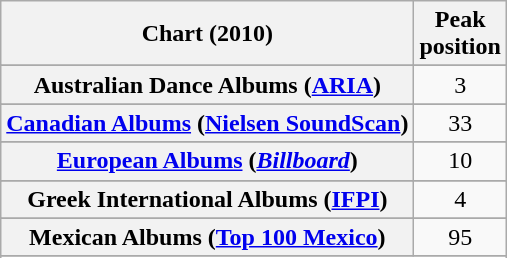<table class="wikitable sortable plainrowheaders" style="text-align:center">
<tr>
<th scope="col">Chart (2010)</th>
<th scope="col">Peak<br>position</th>
</tr>
<tr>
</tr>
<tr>
<th scope="row">Australian Dance Albums (<a href='#'>ARIA</a>)</th>
<td>3</td>
</tr>
<tr>
</tr>
<tr>
</tr>
<tr>
</tr>
<tr>
<th scope="row"><a href='#'>Canadian Albums</a> (<a href='#'>Nielsen SoundScan</a>)</th>
<td>33</td>
</tr>
<tr>
</tr>
<tr>
<th scope="row"><a href='#'>European Albums</a> (<em><a href='#'>Billboard</a></em>)</th>
<td>10</td>
</tr>
<tr>
</tr>
<tr>
</tr>
<tr>
<th scope="row">Greek International Albums (<a href='#'>IFPI</a>)</th>
<td>4</td>
</tr>
<tr>
</tr>
<tr>
</tr>
<tr>
<th scope="row">Mexican Albums (<a href='#'>Top 100 Mexico</a>)</th>
<td>95</td>
</tr>
<tr>
</tr>
<tr>
</tr>
<tr>
</tr>
<tr>
</tr>
<tr>
</tr>
<tr>
</tr>
<tr>
</tr>
<tr>
</tr>
<tr>
</tr>
<tr>
</tr>
<tr>
</tr>
<tr>
</tr>
</table>
